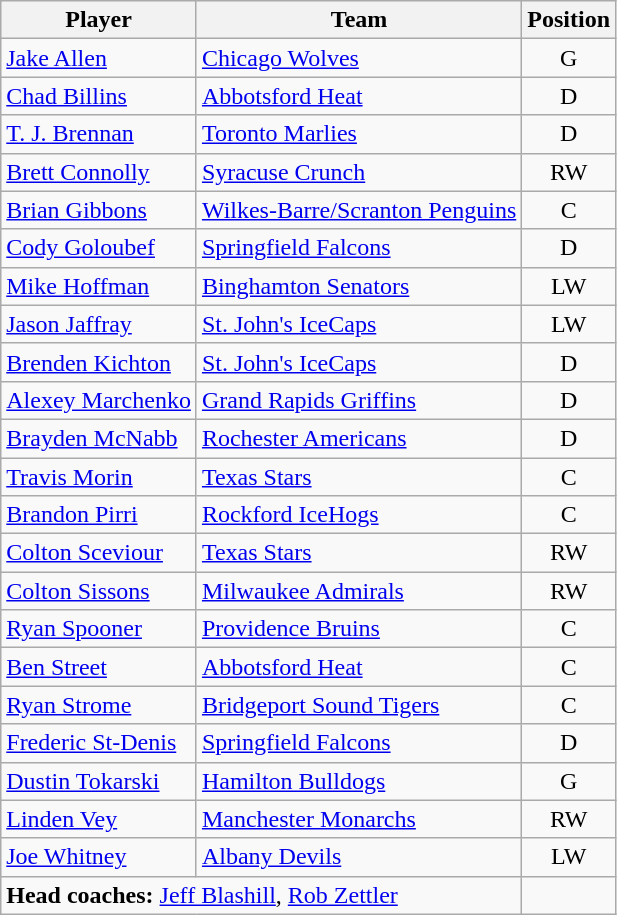<table class="wikitable" text-align:center;">
<tr>
<th>Player</th>
<th>Team</th>
<th>Position</th>
</tr>
<tr>
<td align=left><a href='#'>Jake Allen</a></td>
<td><a href='#'>Chicago Wolves</a></td>
<td style="text-align:center">G</td>
</tr>
<tr>
<td align=left><a href='#'>Chad Billins</a></td>
<td><a href='#'>Abbotsford Heat</a></td>
<td style="text-align:center">D</td>
</tr>
<tr>
<td align=left><a href='#'>T. J. Brennan</a></td>
<td><a href='#'>Toronto Marlies</a></td>
<td style="text-align:center">D</td>
</tr>
<tr>
<td align=left><a href='#'>Brett Connolly</a></td>
<td><a href='#'>Syracuse Crunch</a></td>
<td style="text-align:center">RW</td>
</tr>
<tr>
<td align=left><a href='#'>Brian Gibbons</a></td>
<td><a href='#'>Wilkes-Barre/Scranton Penguins</a></td>
<td style="text-align:center">C</td>
</tr>
<tr>
<td align=left><a href='#'>Cody Goloubef</a></td>
<td><a href='#'>Springfield Falcons</a></td>
<td style="text-align:center">D</td>
</tr>
<tr>
<td align=left><a href='#'>Mike Hoffman</a></td>
<td><a href='#'>Binghamton Senators</a></td>
<td style="text-align:center">LW</td>
</tr>
<tr>
<td align=left><a href='#'>Jason Jaffray</a></td>
<td><a href='#'>St. John's IceCaps</a></td>
<td style="text-align:center">LW</td>
</tr>
<tr>
<td align=left><a href='#'>Brenden Kichton</a></td>
<td><a href='#'>St. John's IceCaps</a></td>
<td style="text-align:center">D</td>
</tr>
<tr>
<td align=left><a href='#'>Alexey Marchenko</a></td>
<td><a href='#'>Grand Rapids Griffins</a></td>
<td style="text-align:center">D</td>
</tr>
<tr>
<td align=left><a href='#'>Brayden McNabb</a></td>
<td><a href='#'>Rochester Americans</a></td>
<td style="text-align:center">D</td>
</tr>
<tr>
<td align=left><a href='#'>Travis Morin</a></td>
<td><a href='#'>Texas Stars</a></td>
<td style="text-align:center">C</td>
</tr>
<tr>
<td align=left><a href='#'>Brandon Pirri</a></td>
<td><a href='#'>Rockford IceHogs</a></td>
<td style="text-align:center">C</td>
</tr>
<tr>
<td align=left><a href='#'>Colton Sceviour</a></td>
<td><a href='#'>Texas Stars</a></td>
<td style="text-align:center">RW</td>
</tr>
<tr>
<td align=left><a href='#'>Colton Sissons</a></td>
<td><a href='#'>Milwaukee Admirals</a></td>
<td style="text-align:center">RW</td>
</tr>
<tr>
<td align=left><a href='#'>Ryan Spooner</a></td>
<td><a href='#'>Providence Bruins</a></td>
<td style="text-align:center">C</td>
</tr>
<tr>
<td align=left><a href='#'>Ben Street</a></td>
<td><a href='#'>Abbotsford Heat</a></td>
<td style="text-align:center">C</td>
</tr>
<tr>
<td align=left><a href='#'>Ryan Strome</a></td>
<td><a href='#'>Bridgeport Sound Tigers</a></td>
<td style="text-align:center">C</td>
</tr>
<tr>
<td align=left><a href='#'>Frederic St-Denis</a></td>
<td><a href='#'>Springfield Falcons</a></td>
<td style="text-align:center">D</td>
</tr>
<tr>
<td align=left><a href='#'>Dustin Tokarski</a></td>
<td><a href='#'>Hamilton Bulldogs</a></td>
<td style="text-align:center">G</td>
</tr>
<tr>
<td align=left><a href='#'>Linden Vey</a></td>
<td><a href='#'>Manchester Monarchs</a></td>
<td style="text-align:center">RW</td>
</tr>
<tr>
<td align=left><a href='#'>Joe Whitney</a></td>
<td><a href='#'>Albany Devils</a></td>
<td style="text-align:center">LW</td>
</tr>
<tr>
<td colspan="2"><strong>Head coaches:</strong> <a href='#'>Jeff Blashill</a>, <a href='#'>Rob Zettler</a></td>
</tr>
</table>
